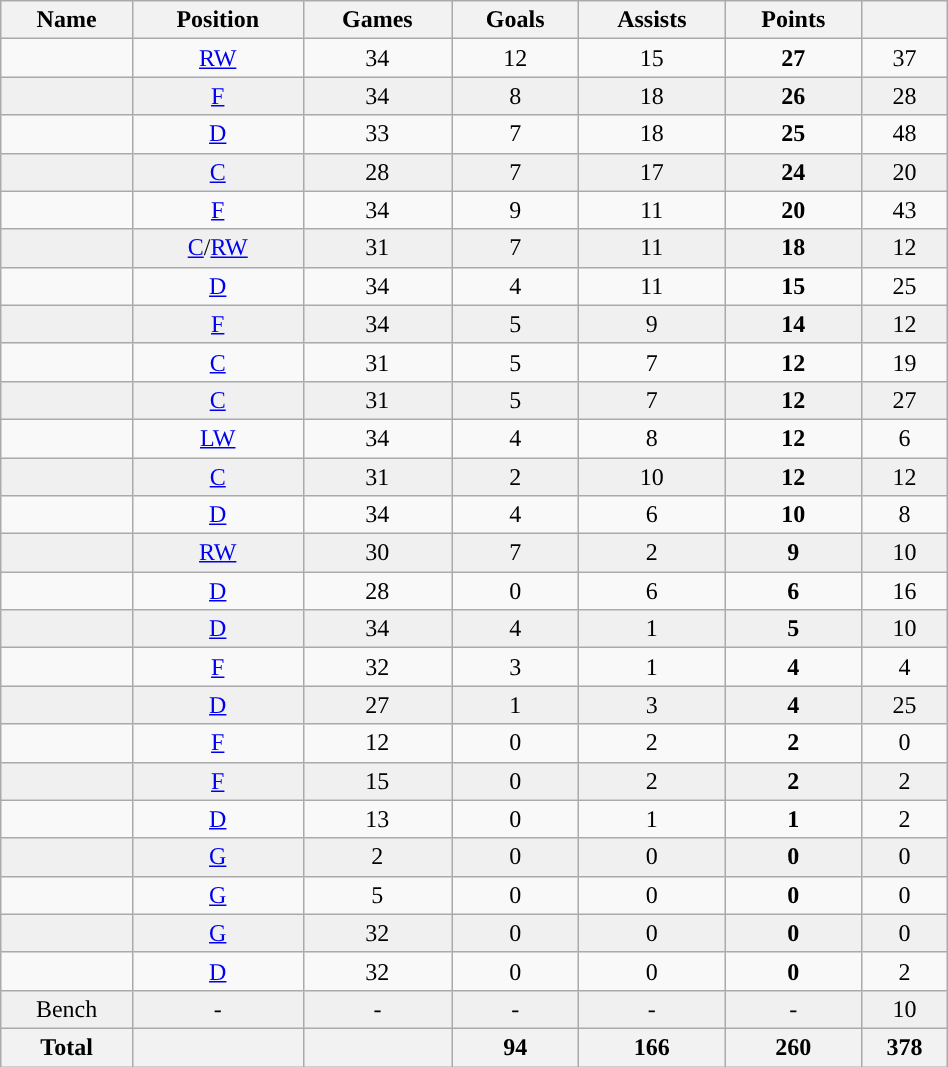<table class="wikitable sortable" width ="50%">
<tr align="center">
<th>Name</th>
<th>Position</th>
<th>Games</th>
<th>Goals</th>
<th>Assists</th>
<th>Points</th>
<th><a href='#'></a></th>
</tr>
<tr align="center" bgcolor="">
<td></td>
<td><a href='#'>RW</a></td>
<td>34</td>
<td>12</td>
<td>15</td>
<td><strong>27</strong></td>
<td>37</td>
</tr>
<tr align="center" bgcolor="f0f0f0">
<td></td>
<td><a href='#'>F</a></td>
<td>34</td>
<td>8</td>
<td>18</td>
<td><strong>26</strong></td>
<td>28</td>
</tr>
<tr align="center" bgcolor="">
<td></td>
<td><a href='#'>D</a></td>
<td>33</td>
<td>7</td>
<td>18</td>
<td><strong>25</strong></td>
<td>48</td>
</tr>
<tr align="center" bgcolor="f0f0f0">
<td></td>
<td><a href='#'>C</a></td>
<td>28</td>
<td>7</td>
<td>17</td>
<td><strong>24</strong></td>
<td>20</td>
</tr>
<tr align="center" bgcolor="">
<td></td>
<td><a href='#'>F</a></td>
<td>34</td>
<td>9</td>
<td>11</td>
<td><strong>20</strong></td>
<td>43</td>
</tr>
<tr align="center" bgcolor="f0f0f0">
<td></td>
<td><a href='#'>C</a>/<a href='#'>RW</a></td>
<td>31</td>
<td>7</td>
<td>11</td>
<td><strong>18</strong></td>
<td>12</td>
</tr>
<tr align="center" bgcolor="">
<td></td>
<td><a href='#'>D</a></td>
<td>34</td>
<td>4</td>
<td>11</td>
<td><strong>15</strong></td>
<td>25</td>
</tr>
<tr align="center" bgcolor="f0f0f0">
<td></td>
<td><a href='#'>F</a></td>
<td>34</td>
<td>5</td>
<td>9</td>
<td><strong>14</strong></td>
<td>12</td>
</tr>
<tr align="center" bgcolor="">
<td></td>
<td><a href='#'>C</a></td>
<td>31</td>
<td>5</td>
<td>7</td>
<td><strong>12</strong></td>
<td>19</td>
</tr>
<tr align="center" bgcolor="f0f0f0">
<td></td>
<td><a href='#'>C</a></td>
<td>31</td>
<td>5</td>
<td>7</td>
<td><strong>12</strong></td>
<td>27</td>
</tr>
<tr align="center" bgcolor="">
<td></td>
<td><a href='#'>LW</a></td>
<td>34</td>
<td>4</td>
<td>8</td>
<td><strong>12</strong></td>
<td>6</td>
</tr>
<tr align="center" bgcolor="f0f0f0">
<td></td>
<td><a href='#'>C</a></td>
<td>31</td>
<td>2</td>
<td>10</td>
<td><strong>12</strong></td>
<td>12</td>
</tr>
<tr align="center" bgcolor="">
<td></td>
<td><a href='#'>D</a></td>
<td>34</td>
<td>4</td>
<td>6</td>
<td><strong>10</strong></td>
<td>8</td>
</tr>
<tr align="center" bgcolor="f0f0f0">
<td></td>
<td><a href='#'>RW</a></td>
<td>30</td>
<td>7</td>
<td>2</td>
<td><strong>9</strong></td>
<td>10</td>
</tr>
<tr align="center" bgcolor="">
<td></td>
<td><a href='#'>D</a></td>
<td>28</td>
<td>0</td>
<td>6</td>
<td><strong>6</strong></td>
<td>16</td>
</tr>
<tr align="center" bgcolor="f0f0f0">
<td></td>
<td><a href='#'>D</a></td>
<td>34</td>
<td>4</td>
<td>1</td>
<td><strong>5</strong></td>
<td>10</td>
</tr>
<tr align="center" bgcolor="">
<td></td>
<td><a href='#'>F</a></td>
<td>32</td>
<td>3</td>
<td>1</td>
<td><strong>4</strong></td>
<td>4</td>
</tr>
<tr align="center" bgcolor="f0f0f0">
<td></td>
<td><a href='#'>D</a></td>
<td>27</td>
<td>1</td>
<td>3</td>
<td><strong>4</strong></td>
<td>25</td>
</tr>
<tr align="center" bgcolor="">
<td></td>
<td><a href='#'>F</a></td>
<td>12</td>
<td>0</td>
<td>2</td>
<td><strong>2</strong></td>
<td>0</td>
</tr>
<tr align="center" bgcolor="f0f0f0">
<td></td>
<td><a href='#'>F</a></td>
<td>15</td>
<td>0</td>
<td>2</td>
<td><strong>2</strong></td>
<td>2</td>
</tr>
<tr align="center" bgcolor="">
<td></td>
<td><a href='#'>D</a></td>
<td>13</td>
<td>0</td>
<td>1</td>
<td><strong>1</strong></td>
<td>2</td>
</tr>
<tr align="center" bgcolor="f0f0f0">
<td></td>
<td><a href='#'>G</a></td>
<td>2</td>
<td>0</td>
<td>0</td>
<td><strong>0</strong></td>
<td>0</td>
</tr>
<tr align="center" bgcolor="">
<td></td>
<td><a href='#'>G</a></td>
<td>5</td>
<td>0</td>
<td>0</td>
<td><strong>0</strong></td>
<td>0</td>
</tr>
<tr align="center" bgcolor="f0f0f0">
<td></td>
<td><a href='#'>G</a></td>
<td>32</td>
<td>0</td>
<td>0</td>
<td><strong>0</strong></td>
<td>0</td>
</tr>
<tr align="center" bgcolor="">
<td></td>
<td><a href='#'>D</a></td>
<td>32</td>
<td>0</td>
<td>0</td>
<td><strong>0</strong></td>
<td>2</td>
</tr>
<tr align="center" bgcolor="f0f0f0">
<td>Bench</td>
<td>-</td>
<td>-</td>
<td>-</td>
<td>-</td>
<td>-</td>
<td>10</td>
</tr>
<tr>
<th>Total</th>
<th></th>
<th></th>
<th>94</th>
<th>166</th>
<th>260</th>
<th>378</th>
</tr>
</table>
